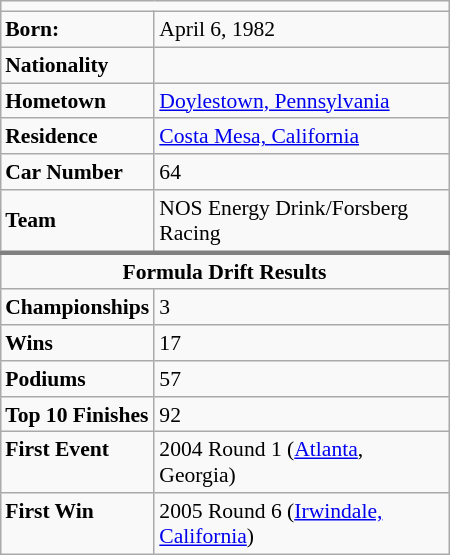<table class="wikitable mw-collapsible toccolours" style="float:right; margin-left:1em; width:300px; font-size:90%;">
<tr style="vertical-align: top;">
<td colspan="2" align="center"></td>
</tr>
<tr style="vertical-align: top;">
<td width=90><strong>Born:</strong></td>
<td>April 6, 1982</td>
</tr>
<tr style="vertical-align: top;">
<td><strong>Nationality</strong></td>
<td></td>
</tr>
<tr>
<td><strong>Hometown</strong></td>
<td><a href='#'>Doylestown, Pennsylvania</a></td>
</tr>
<tr>
<td><strong>Residence</strong></td>
<td><a href='#'>Costa Mesa, California</a></td>
</tr>
<tr>
<td><strong>Car Number</strong></td>
<td>64</td>
</tr>
<tr>
<td><strong>Team</strong></td>
<td>NOS Energy Drink/Forsberg Racing</td>
</tr>
<tr>
<td colspan="2" align="center" style="border-top:3px solid grey;"><strong>Formula Drift Results</strong></td>
</tr>
<tr style="vertical-align: top;">
<td><strong>Championships</strong></td>
<td>3</td>
</tr>
<tr style="vertical-align: top;">
<td><strong>Wins</strong></td>
<td>17</td>
</tr>
<tr>
<td><strong>Podiums</strong></td>
<td>57</td>
</tr>
<tr>
<td><strong>Top 10 Finishes</strong></td>
<td>92</td>
</tr>
<tr style="vertical-align: top;">
<td><strong>First Event</strong></td>
<td>2004 Round 1 (<a href='#'>Atlanta</a>, Georgia)</td>
</tr>
<tr style="vertical-align: top;">
<td><strong>First Win</strong></td>
<td>2005 Round 6 (<a href='#'>Irwindale, California</a>)</td>
</tr>
</table>
